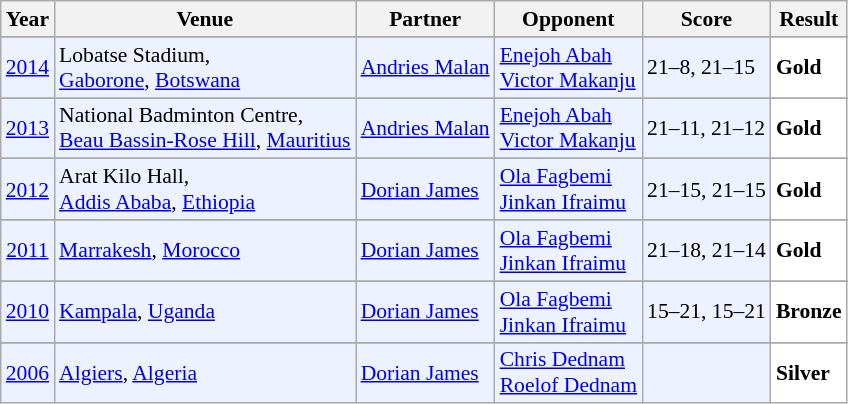<table class="sortable wikitable" style="font-size: 90%;">
<tr>
<th>Year</th>
<th>Venue</th>
<th>Partner</th>
<th>Opponent</th>
<th>Score</th>
<th>Result</th>
</tr>
<tr>
</tr>
<tr style="background:#ECF2FF">
<td align="center"><a href='#'>2014</a></td>
<td align="left">Lobatse Stadium,<br><a href='#'>Gaborone</a>, <a href='#'>Botswana</a></td>
<td align="left"> <a href='#'>Andries Malan</a></td>
<td align="left"> <a href='#'>Enejoh Abah</a><br> <a href='#'>Victor Makanju</a></td>
<td align="left">21–8, 21–15</td>
<td style="text-align:left; background:white"> <strong>Gold</strong></td>
</tr>
<tr>
</tr>
<tr style="background:#ECF2FF">
<td align="center"><a href='#'>2013</a></td>
<td align="left">National Badminton Centre,<br><a href='#'>Beau Bassin-Rose Hill</a>, <a href='#'>Mauritius</a></td>
<td align="left"> <a href='#'>Andries Malan</a></td>
<td align="left"> <a href='#'>Enejoh Abah</a><br> <a href='#'>Victor Makanju</a></td>
<td align="left">21–11, 21–12</td>
<td style="text-align:left; background:white"> <strong>Gold</strong></td>
</tr>
<tr>
</tr>
<tr style="background:#ECF2FF">
<td align="center"><a href='#'>2012</a></td>
<td align="left">Arat Kilo Hall,<br><a href='#'>Addis Ababa</a>, <a href='#'>Ethiopia</a></td>
<td align="left"> <a href='#'>Dorian James</a></td>
<td align="left"> <a href='#'>Ola Fagbemi</a><br> <a href='#'>Jinkan Ifraimu</a></td>
<td align="left">21–15, 21–15</td>
<td style="text-align:left; background:white"> <strong>Gold</strong></td>
</tr>
<tr>
</tr>
<tr style="background:#ECF2FF">
<td align="center"><a href='#'>2011</a></td>
<td align="left"><a href='#'>Marrakesh</a>, <a href='#'>Morocco</a></td>
<td align="left"> <a href='#'>Dorian James</a></td>
<td align="left"> <a href='#'>Ola Fagbemi</a><br> <a href='#'>Jinkan Ifraimu</a></td>
<td align="left">21–18, 21–14</td>
<td style="text-align:left; background:white"> <strong>Gold</strong></td>
</tr>
<tr>
</tr>
<tr style="background:#ECF2FF">
<td align="center"><a href='#'>2010</a></td>
<td align="left"><a href='#'>Kampala</a>, <a href='#'>Uganda</a></td>
<td align="left"> <a href='#'>Dorian James</a></td>
<td align="left"> <a href='#'>Ola Fagbemi</a><br> <a href='#'>Jinkan Ifraimu</a></td>
<td align="left">15–21, 15–21</td>
<td style="text-align:left; background:white"> <strong>Bronze</strong></td>
</tr>
<tr>
</tr>
<tr style="background:#ECF2FF">
<td align="center"><a href='#'>2006</a></td>
<td align="left"><a href='#'>Algiers</a>, <a href='#'>Algeria</a></td>
<td align="left"> <a href='#'>Dorian James</a></td>
<td align="left"> <a href='#'>Chris Dednam</a><br> <a href='#'>Roelof Dednam</a></td>
<td align="left"></td>
<td style="text-align:left; background:white"> <strong>Silver</strong></td>
</tr>
</table>
